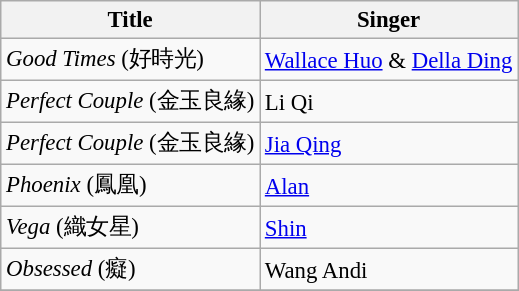<table class="wikitable" style="font-size:95%;">
<tr>
<th>Title</th>
<th>Singer</th>
</tr>
<tr>
<td><em>Good Times</em> (好時光)</td>
<td><a href='#'>Wallace Huo</a> & <a href='#'>Della Ding</a></td>
</tr>
<tr>
<td><em>Perfect Couple</em> (金玉良緣)</td>
<td>Li Qi</td>
</tr>
<tr>
<td><em>Perfect Couple</em> (金玉良緣)</td>
<td><a href='#'>Jia Qing</a></td>
</tr>
<tr>
<td><em>Phoenix</em> (鳳凰)</td>
<td><a href='#'>Alan</a></td>
</tr>
<tr>
<td><em>Vega</em> (織女星)</td>
<td><a href='#'>Shin</a></td>
</tr>
<tr>
<td><em>Obsessed</em> (癡)</td>
<td>Wang Andi</td>
</tr>
<tr>
</tr>
</table>
